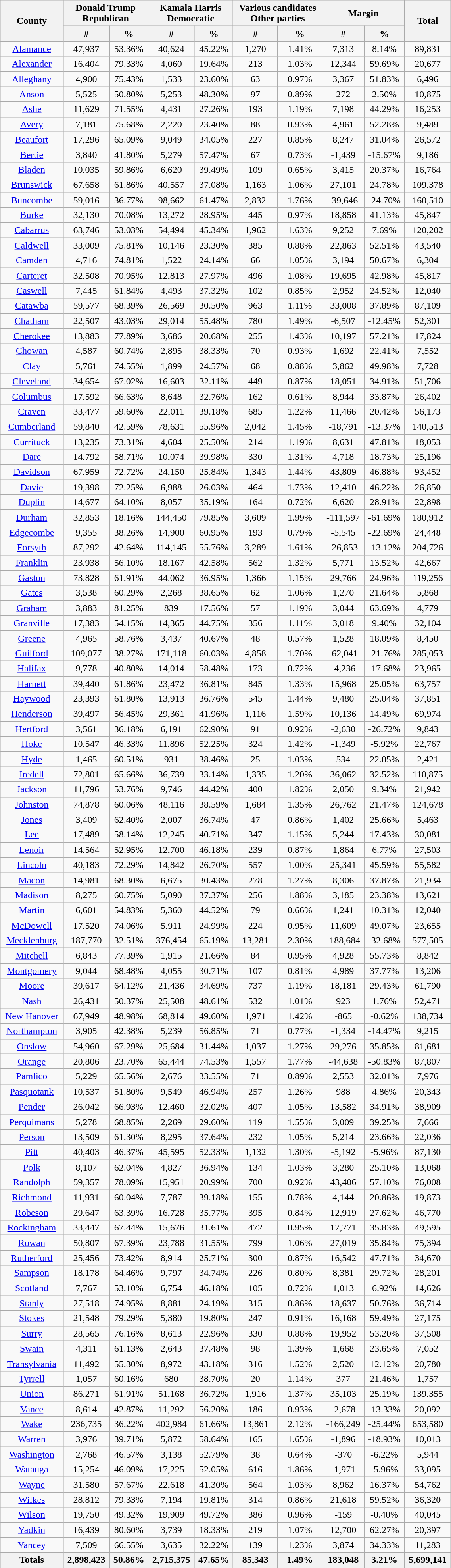<table width="60%" class="wikitable sortable">
<tr>
<th rowspan="2">County</th>
<th colspan="2">Donald Trump<br>Republican</th>
<th colspan="2">Kamala Harris<br>Democratic</th>
<th colspan="2">Various candidates<br>Other parties</th>
<th colspan="2">Margin</th>
<th rowspan="2">Total</th>
</tr>
<tr>
<th style="text-align:center;" data-sort-type="number">#</th>
<th style="text-align:center;" data-sort-type="number">%</th>
<th style="text-align:center;" data-sort-type="number">#</th>
<th style="text-align:center;" data-sort-type="number">%</th>
<th style="text-align:center;" data-sort-type="number">#</th>
<th style="text-align:center;" data-sort-type="number">%</th>
<th style="text-align:center;" data-sort-type="number">#</th>
<th style="text-align:center;" data-sort-type="number">%</th>
</tr>
<tr style="text-align:center;">
<td><a href='#'>Alamance</a></td>
<td>47,937</td>
<td>53.36%</td>
<td>40,624</td>
<td>45.22%</td>
<td>1,270</td>
<td>1.41%</td>
<td>7,313</td>
<td>8.14%</td>
<td>89,831</td>
</tr>
<tr style="text-align:center;">
<td><a href='#'>Alexander</a></td>
<td>16,404</td>
<td>79.33%</td>
<td>4,060</td>
<td>19.64%</td>
<td>213</td>
<td>1.03%</td>
<td>12,344</td>
<td>59.69%</td>
<td>20,677</td>
</tr>
<tr style="text-align:center;">
<td><a href='#'>Alleghany</a></td>
<td>4,900</td>
<td>75.43%</td>
<td>1,533</td>
<td>23.60%</td>
<td>63</td>
<td>0.97%</td>
<td>3,367</td>
<td>51.83%</td>
<td>6,496</td>
</tr>
<tr style="text-align:center;">
<td><a href='#'>Anson</a></td>
<td>5,525</td>
<td>50.80%</td>
<td>5,253</td>
<td>48.30%</td>
<td>97</td>
<td>0.89%</td>
<td>272</td>
<td>2.50%</td>
<td>10,875</td>
</tr>
<tr style="text-align:center;">
<td><a href='#'>Ashe</a></td>
<td>11,629</td>
<td>71.55%</td>
<td>4,431</td>
<td>27.26%</td>
<td>193</td>
<td>1.19%</td>
<td>7,198</td>
<td>44.29%</td>
<td>16,253</td>
</tr>
<tr style="text-align:center;">
<td><a href='#'>Avery</a></td>
<td>7,181</td>
<td>75.68%</td>
<td>2,220</td>
<td>23.40%</td>
<td>88</td>
<td>0.93%</td>
<td>4,961</td>
<td>52.28%</td>
<td>9,489</td>
</tr>
<tr style="text-align:center;">
<td><a href='#'>Beaufort</a></td>
<td>17,296</td>
<td>65.09%</td>
<td>9,049</td>
<td>34.05%</td>
<td>227</td>
<td>0.85%</td>
<td>8,247</td>
<td>31.04%</td>
<td>26,572</td>
</tr>
<tr style="text-align:center;">
<td><a href='#'>Bertie</a></td>
<td>3,840</td>
<td>41.80%</td>
<td>5,279</td>
<td>57.47%</td>
<td>67</td>
<td>0.73%</td>
<td>-1,439</td>
<td>-15.67%</td>
<td>9,186</td>
</tr>
<tr style="text-align:center;">
<td><a href='#'>Bladen</a></td>
<td>10,035</td>
<td>59.86%</td>
<td>6,620</td>
<td>39.49%</td>
<td>109</td>
<td>0.65%</td>
<td>3,415</td>
<td>20.37%</td>
<td>16,764</td>
</tr>
<tr style="text-align:center;">
<td><a href='#'>Brunswick</a></td>
<td>67,658</td>
<td>61.86%</td>
<td>40,557</td>
<td>37.08%</td>
<td>1,163</td>
<td>1.06%</td>
<td>27,101</td>
<td>24.78%</td>
<td>109,378</td>
</tr>
<tr style="text-align:center;">
<td><a href='#'>Buncombe</a></td>
<td>59,016</td>
<td>36.77%</td>
<td>98,662</td>
<td>61.47%</td>
<td>2,832</td>
<td>1.76%</td>
<td>-39,646</td>
<td>-24.70%</td>
<td>160,510</td>
</tr>
<tr style="text-align:center;">
<td><a href='#'>Burke</a></td>
<td>32,130</td>
<td>70.08%</td>
<td>13,272</td>
<td>28.95%</td>
<td>445</td>
<td>0.97%</td>
<td>18,858</td>
<td>41.13%</td>
<td>45,847</td>
</tr>
<tr style="text-align:center;">
<td><a href='#'>Cabarrus</a></td>
<td>63,746</td>
<td>53.03%</td>
<td>54,494</td>
<td>45.34%</td>
<td>1,962</td>
<td>1.63%</td>
<td>9,252</td>
<td>7.69%</td>
<td>120,202</td>
</tr>
<tr style="text-align:center;">
<td><a href='#'>Caldwell</a></td>
<td>33,009</td>
<td>75.81%</td>
<td>10,146</td>
<td>23.30%</td>
<td>385</td>
<td>0.88%</td>
<td>22,863</td>
<td>52.51%</td>
<td>43,540</td>
</tr>
<tr style="text-align:center;">
<td><a href='#'>Camden</a></td>
<td>4,716</td>
<td>74.81%</td>
<td>1,522</td>
<td>24.14%</td>
<td>66</td>
<td>1.05%</td>
<td>3,194</td>
<td>50.67%</td>
<td>6,304</td>
</tr>
<tr style="text-align:center;">
<td><a href='#'>Carteret</a></td>
<td>32,508</td>
<td>70.95%</td>
<td>12,813</td>
<td>27.97%</td>
<td>496</td>
<td>1.08%</td>
<td>19,695</td>
<td>42.98%</td>
<td>45,817</td>
</tr>
<tr style="text-align:center;">
<td><a href='#'>Caswell</a></td>
<td>7,445</td>
<td>61.84%</td>
<td>4,493</td>
<td>37.32%</td>
<td>102</td>
<td>0.85%</td>
<td>2,952</td>
<td>24.52%</td>
<td>12,040</td>
</tr>
<tr style="text-align:center;">
<td><a href='#'>Catawba</a></td>
<td>59,577</td>
<td>68.39%</td>
<td>26,569</td>
<td>30.50%</td>
<td>963</td>
<td>1.11%</td>
<td>33,008</td>
<td>37.89%</td>
<td>87,109</td>
</tr>
<tr style="text-align:center;">
<td><a href='#'>Chatham</a></td>
<td>22,507</td>
<td>43.03%</td>
<td>29,014</td>
<td>55.48%</td>
<td>780</td>
<td>1.49%</td>
<td>-6,507</td>
<td>-12.45%</td>
<td>52,301</td>
</tr>
<tr style="text-align:center;">
<td><a href='#'>Cherokee</a></td>
<td>13,883</td>
<td>77.89%</td>
<td>3,686</td>
<td>20.68%</td>
<td>255</td>
<td>1.43%</td>
<td>10,197</td>
<td>57.21%</td>
<td>17,824</td>
</tr>
<tr style="text-align:center;">
<td><a href='#'>Chowan</a></td>
<td>4,587</td>
<td>60.74%</td>
<td>2,895</td>
<td>38.33%</td>
<td>70</td>
<td>0.93%</td>
<td>1,692</td>
<td>22.41%</td>
<td>7,552</td>
</tr>
<tr style="text-align:center;">
<td><a href='#'>Clay</a></td>
<td>5,761</td>
<td>74.55%</td>
<td>1,899</td>
<td>24.57%</td>
<td>68</td>
<td>0.88%</td>
<td>3,862</td>
<td>49.98%</td>
<td>7,728</td>
</tr>
<tr style="text-align:center;">
<td><a href='#'>Cleveland</a></td>
<td>34,654</td>
<td>67.02%</td>
<td>16,603</td>
<td>32.11%</td>
<td>449</td>
<td>0.87%</td>
<td>18,051</td>
<td>34.91%</td>
<td>51,706</td>
</tr>
<tr style="text-align:center;">
<td><a href='#'>Columbus</a></td>
<td>17,592</td>
<td>66.63%</td>
<td>8,648</td>
<td>32.76%</td>
<td>162</td>
<td>0.61%</td>
<td>8,944</td>
<td>33.87%</td>
<td>26,402</td>
</tr>
<tr style="text-align:center;">
<td><a href='#'>Craven</a></td>
<td>33,477</td>
<td>59.60%</td>
<td>22,011</td>
<td>39.18%</td>
<td>685</td>
<td>1.22%</td>
<td>11,466</td>
<td>20.42%</td>
<td>56,173</td>
</tr>
<tr style="text-align:center;">
<td><a href='#'>Cumberland</a></td>
<td>59,840</td>
<td>42.59%</td>
<td>78,631</td>
<td>55.96%</td>
<td>2,042</td>
<td>1.45%</td>
<td>-18,791</td>
<td>-13.37%</td>
<td>140,513</td>
</tr>
<tr style="text-align:center;">
<td><a href='#'>Currituck</a></td>
<td>13,235</td>
<td>73.31%</td>
<td>4,604</td>
<td>25.50%</td>
<td>214</td>
<td>1.19%</td>
<td>8,631</td>
<td>47.81%</td>
<td>18,053</td>
</tr>
<tr style="text-align:center;">
<td><a href='#'>Dare</a></td>
<td>14,792</td>
<td>58.71%</td>
<td>10,074</td>
<td>39.98%</td>
<td>330</td>
<td>1.31%</td>
<td>4,718</td>
<td>18.73%</td>
<td>25,196</td>
</tr>
<tr style="text-align:center;">
<td><a href='#'>Davidson</a></td>
<td>67,959</td>
<td>72.72%</td>
<td>24,150</td>
<td>25.84%</td>
<td>1,343</td>
<td>1.44%</td>
<td>43,809</td>
<td>46.88%</td>
<td>93,452</td>
</tr>
<tr style="text-align:center;">
<td><a href='#'>Davie</a></td>
<td>19,398</td>
<td>72.25%</td>
<td>6,988</td>
<td>26.03%</td>
<td>464</td>
<td>1.73%</td>
<td>12,410</td>
<td>46.22%</td>
<td>26,850</td>
</tr>
<tr style="text-align:center;">
<td><a href='#'>Duplin</a></td>
<td>14,677</td>
<td>64.10%</td>
<td>8,057</td>
<td>35.19%</td>
<td>164</td>
<td>0.72%</td>
<td>6,620</td>
<td>28.91%</td>
<td>22,898</td>
</tr>
<tr style="text-align:center;">
<td><a href='#'>Durham</a></td>
<td>32,853</td>
<td>18.16%</td>
<td>144,450</td>
<td>79.85%</td>
<td>3,609</td>
<td>1.99%</td>
<td>-111,597</td>
<td>-61.69%</td>
<td>180,912</td>
</tr>
<tr style="text-align:center;">
<td><a href='#'>Edgecombe</a></td>
<td>9,355</td>
<td>38.26%</td>
<td>14,900</td>
<td>60.95%</td>
<td>193</td>
<td>0.79%</td>
<td>-5,545</td>
<td>-22.69%</td>
<td>24,448</td>
</tr>
<tr style="text-align:center;">
<td><a href='#'>Forsyth</a></td>
<td>87,292</td>
<td>42.64%</td>
<td>114,145</td>
<td>55.76%</td>
<td>3,289</td>
<td>1.61%</td>
<td>-26,853</td>
<td>-13.12%</td>
<td>204,726</td>
</tr>
<tr style="text-align:center;">
<td><a href='#'>Franklin</a></td>
<td>23,938</td>
<td>56.10%</td>
<td>18,167</td>
<td>42.58%</td>
<td>562</td>
<td>1.32%</td>
<td>5,771</td>
<td>13.52%</td>
<td>42,667</td>
</tr>
<tr style="text-align:center;">
<td><a href='#'>Gaston</a></td>
<td>73,828</td>
<td>61.91%</td>
<td>44,062</td>
<td>36.95%</td>
<td>1,366</td>
<td>1.15%</td>
<td>29,766</td>
<td>24.96%</td>
<td>119,256</td>
</tr>
<tr style="text-align:center;">
<td><a href='#'>Gates</a></td>
<td>3,538</td>
<td>60.29%</td>
<td>2,268</td>
<td>38.65%</td>
<td>62</td>
<td>1.06%</td>
<td>1,270</td>
<td>21.64%</td>
<td>5,868</td>
</tr>
<tr style="text-align:center;">
<td><a href='#'>Graham</a></td>
<td>3,883</td>
<td>81.25%</td>
<td>839</td>
<td>17.56%</td>
<td>57</td>
<td>1.19%</td>
<td>3,044</td>
<td>63.69%</td>
<td>4,779</td>
</tr>
<tr style="text-align:center;">
<td><a href='#'>Granville</a></td>
<td>17,383</td>
<td>54.15%</td>
<td>14,365</td>
<td>44.75%</td>
<td>356</td>
<td>1.11%</td>
<td>3,018</td>
<td>9.40%</td>
<td>32,104</td>
</tr>
<tr style="text-align:center;">
<td><a href='#'>Greene</a></td>
<td>4,965</td>
<td>58.76%</td>
<td>3,437</td>
<td>40.67%</td>
<td>48</td>
<td>0.57%</td>
<td>1,528</td>
<td>18.09%</td>
<td>8,450</td>
</tr>
<tr style="text-align:center;">
<td><a href='#'>Guilford</a></td>
<td>109,077</td>
<td>38.27%</td>
<td>171,118</td>
<td>60.03%</td>
<td>4,858</td>
<td>1.70%</td>
<td>-62,041</td>
<td>-21.76%</td>
<td>285,053</td>
</tr>
<tr style="text-align:center;">
<td><a href='#'>Halifax</a></td>
<td>9,778</td>
<td>40.80%</td>
<td>14,014</td>
<td>58.48%</td>
<td>173</td>
<td>0.72%</td>
<td>-4,236</td>
<td>-17.68%</td>
<td>23,965</td>
</tr>
<tr style="text-align:center;">
<td><a href='#'>Harnett</a></td>
<td>39,440</td>
<td>61.86%</td>
<td>23,472</td>
<td>36.81%</td>
<td>845</td>
<td>1.33%</td>
<td>15,968</td>
<td>25.05%</td>
<td>63,757</td>
</tr>
<tr style="text-align:center;">
<td><a href='#'>Haywood</a></td>
<td>23,393</td>
<td>61.80%</td>
<td>13,913</td>
<td>36.76%</td>
<td>545</td>
<td>1.44%</td>
<td>9,480</td>
<td>25.04%</td>
<td>37,851</td>
</tr>
<tr style="text-align:center;">
<td><a href='#'>Henderson</a></td>
<td>39,497</td>
<td>56.45%</td>
<td>29,361</td>
<td>41.96%</td>
<td>1,116</td>
<td>1.59%</td>
<td>10,136</td>
<td>14.49%</td>
<td>69,974</td>
</tr>
<tr style="text-align:center;">
<td><a href='#'>Hertford</a></td>
<td>3,561</td>
<td>36.18%</td>
<td>6,191</td>
<td>62.90%</td>
<td>91</td>
<td>0.92%</td>
<td>-2,630</td>
<td>-26.72%</td>
<td>9,843</td>
</tr>
<tr style="text-align:center;">
<td><a href='#'>Hoke</a></td>
<td>10,547</td>
<td>46.33%</td>
<td>11,896</td>
<td>52.25%</td>
<td>324</td>
<td>1.42%</td>
<td>-1,349</td>
<td>-5.92%</td>
<td>22,767</td>
</tr>
<tr style="text-align:center;">
<td><a href='#'>Hyde</a></td>
<td>1,465</td>
<td>60.51%</td>
<td>931</td>
<td>38.46%</td>
<td>25</td>
<td>1.03%</td>
<td>534</td>
<td>22.05%</td>
<td>2,421</td>
</tr>
<tr style="text-align:center;">
<td><a href='#'>Iredell</a></td>
<td>72,801</td>
<td>65.66%</td>
<td>36,739</td>
<td>33.14%</td>
<td>1,335</td>
<td>1.20%</td>
<td>36,062</td>
<td>32.52%</td>
<td>110,875</td>
</tr>
<tr style="text-align:center;">
<td><a href='#'>Jackson</a></td>
<td>11,796</td>
<td>53.76%</td>
<td>9,746</td>
<td>44.42%</td>
<td>400</td>
<td>1.82%</td>
<td>2,050</td>
<td>9.34%</td>
<td>21,942</td>
</tr>
<tr style="text-align:center;">
<td><a href='#'>Johnston</a></td>
<td>74,878</td>
<td>60.06%</td>
<td>48,116</td>
<td>38.59%</td>
<td>1,684</td>
<td>1.35%</td>
<td>26,762</td>
<td>21.47%</td>
<td>124,678</td>
</tr>
<tr style="text-align:center;">
<td><a href='#'>Jones</a></td>
<td>3,409</td>
<td>62.40%</td>
<td>2,007</td>
<td>36.74%</td>
<td>47</td>
<td>0.86%</td>
<td>1,402</td>
<td>25.66%</td>
<td>5,463</td>
</tr>
<tr style="text-align:center;">
<td><a href='#'>Lee</a></td>
<td>17,489</td>
<td>58.14%</td>
<td>12,245</td>
<td>40.71%</td>
<td>347</td>
<td>1.15%</td>
<td>5,244</td>
<td>17.43%</td>
<td>30,081</td>
</tr>
<tr style="text-align:center;">
<td><a href='#'>Lenoir</a></td>
<td>14,564</td>
<td>52.95%</td>
<td>12,700</td>
<td>46.18%</td>
<td>239</td>
<td>0.87%</td>
<td>1,864</td>
<td>6.77%</td>
<td>27,503</td>
</tr>
<tr style="text-align:center;">
<td><a href='#'>Lincoln</a></td>
<td>40,183</td>
<td>72.29%</td>
<td>14,842</td>
<td>26.70%</td>
<td>557</td>
<td>1.00%</td>
<td>25,341</td>
<td>45.59%</td>
<td>55,582</td>
</tr>
<tr style="text-align:center;">
<td><a href='#'>Macon</a></td>
<td>14,981</td>
<td>68.30%</td>
<td>6,675</td>
<td>30.43%</td>
<td>278</td>
<td>1.27%</td>
<td>8,306</td>
<td>37.87%</td>
<td>21,934</td>
</tr>
<tr style="text-align:center;">
<td><a href='#'>Madison</a></td>
<td>8,275</td>
<td>60.75%</td>
<td>5,090</td>
<td>37.37%</td>
<td>256</td>
<td>1.88%</td>
<td>3,185</td>
<td>23.38%</td>
<td>13,621</td>
</tr>
<tr style="text-align:center;">
<td><a href='#'>Martin</a></td>
<td>6,601</td>
<td>54.83%</td>
<td>5,360</td>
<td>44.52%</td>
<td>79</td>
<td>0.66%</td>
<td>1,241</td>
<td>10.31%</td>
<td>12,040</td>
</tr>
<tr style="text-align:center;">
<td><a href='#'>McDowell</a></td>
<td>17,520</td>
<td>74.06%</td>
<td>5,911</td>
<td>24.99%</td>
<td>224</td>
<td>0.95%</td>
<td>11,609</td>
<td>49.07%</td>
<td>23,655</td>
</tr>
<tr style="text-align:center;">
<td><a href='#'>Mecklenburg</a></td>
<td>187,770</td>
<td>32.51%</td>
<td>376,454</td>
<td>65.19%</td>
<td>13,281</td>
<td>2.30%</td>
<td>-188,684</td>
<td>-32.68%</td>
<td>577,505</td>
</tr>
<tr style="text-align:center;">
<td><a href='#'>Mitchell</a></td>
<td>6,843</td>
<td>77.39%</td>
<td>1,915</td>
<td>21.66%</td>
<td>84</td>
<td>0.95%</td>
<td>4,928</td>
<td>55.73%</td>
<td>8,842</td>
</tr>
<tr style="text-align:center;">
<td><a href='#'>Montgomery</a></td>
<td>9,044</td>
<td>68.48%</td>
<td>4,055</td>
<td>30.71%</td>
<td>107</td>
<td>0.81%</td>
<td>4,989</td>
<td>37.77%</td>
<td>13,206</td>
</tr>
<tr style="text-align:center;">
<td><a href='#'>Moore</a></td>
<td>39,617</td>
<td>64.12%</td>
<td>21,436</td>
<td>34.69%</td>
<td>737</td>
<td>1.19%</td>
<td>18,181</td>
<td>29.43%</td>
<td>61,790</td>
</tr>
<tr style="text-align:center;">
<td><a href='#'>Nash</a></td>
<td>26,431</td>
<td>50.37%</td>
<td>25,508</td>
<td>48.61%</td>
<td>532</td>
<td>1.01%</td>
<td>923</td>
<td>1.76%</td>
<td>52,471</td>
</tr>
<tr style="text-align:center;">
<td><a href='#'>New Hanover</a></td>
<td>67,949</td>
<td>48.98%</td>
<td>68,814</td>
<td>49.60%</td>
<td>1,971</td>
<td>1.42%</td>
<td>-865</td>
<td>-0.62%</td>
<td>138,734</td>
</tr>
<tr style="text-align:center;">
<td><a href='#'>Northampton</a></td>
<td>3,905</td>
<td>42.38%</td>
<td>5,239</td>
<td>56.85%</td>
<td>71</td>
<td>0.77%</td>
<td>-1,334</td>
<td>-14.47%</td>
<td>9,215</td>
</tr>
<tr style="text-align:center;">
<td><a href='#'>Onslow</a></td>
<td>54,960</td>
<td>67.29%</td>
<td>25,684</td>
<td>31.44%</td>
<td>1,037</td>
<td>1.27%</td>
<td>29,276</td>
<td>35.85%</td>
<td>81,681</td>
</tr>
<tr style="text-align:center;">
<td><a href='#'>Orange</a></td>
<td>20,806</td>
<td>23.70%</td>
<td>65,444</td>
<td>74.53%</td>
<td>1,557</td>
<td>1.77%</td>
<td>-44,638</td>
<td>-50.83%</td>
<td>87,807</td>
</tr>
<tr style="text-align:center;">
<td><a href='#'>Pamlico</a></td>
<td>5,229</td>
<td>65.56%</td>
<td>2,676</td>
<td>33.55%</td>
<td>71</td>
<td>0.89%</td>
<td>2,553</td>
<td>32.01%</td>
<td>7,976</td>
</tr>
<tr style="text-align:center;">
<td><a href='#'>Pasquotank</a></td>
<td>10,537</td>
<td>51.80%</td>
<td>9,549</td>
<td>46.94%</td>
<td>257</td>
<td>1.26%</td>
<td>988</td>
<td>4.86%</td>
<td>20,343</td>
</tr>
<tr style="text-align:center;">
<td><a href='#'>Pender</a></td>
<td>26,042</td>
<td>66.93%</td>
<td>12,460</td>
<td>32.02%</td>
<td>407</td>
<td>1.05%</td>
<td>13,582</td>
<td>34.91%</td>
<td>38,909</td>
</tr>
<tr style="text-align:center;">
<td><a href='#'>Perquimans</a></td>
<td>5,278</td>
<td>68.85%</td>
<td>2,269</td>
<td>29.60%</td>
<td>119</td>
<td>1.55%</td>
<td>3,009</td>
<td>39.25%</td>
<td>7,666</td>
</tr>
<tr style="text-align:center;">
<td><a href='#'>Person</a></td>
<td>13,509</td>
<td>61.30%</td>
<td>8,295</td>
<td>37.64%</td>
<td>232</td>
<td>1.05%</td>
<td>5,214</td>
<td>23.66%</td>
<td>22,036</td>
</tr>
<tr style="text-align:center;">
<td><a href='#'>Pitt</a></td>
<td>40,403</td>
<td>46.37%</td>
<td>45,595</td>
<td>52.33%</td>
<td>1,132</td>
<td>1.30%</td>
<td>-5,192</td>
<td>-5.96%</td>
<td>87,130</td>
</tr>
<tr style="text-align:center;">
<td><a href='#'>Polk</a></td>
<td>8,107</td>
<td>62.04%</td>
<td>4,827</td>
<td>36.94%</td>
<td>134</td>
<td>1.03%</td>
<td>3,280</td>
<td>25.10%</td>
<td>13,068</td>
</tr>
<tr style="text-align:center;">
<td><a href='#'>Randolph</a></td>
<td>59,357</td>
<td>78.09%</td>
<td>15,951</td>
<td>20.99%</td>
<td>700</td>
<td>0.92%</td>
<td>43,406</td>
<td>57.10%</td>
<td>76,008</td>
</tr>
<tr style="text-align:center;">
<td><a href='#'>Richmond</a></td>
<td>11,931</td>
<td>60.04%</td>
<td>7,787</td>
<td>39.18%</td>
<td>155</td>
<td>0.78%</td>
<td>4,144</td>
<td>20.86%</td>
<td>19,873</td>
</tr>
<tr style="text-align:center;">
<td><a href='#'>Robeson</a></td>
<td>29,647</td>
<td>63.39%</td>
<td>16,728</td>
<td>35.77%</td>
<td>395</td>
<td>0.84%</td>
<td>12,919</td>
<td>27.62%</td>
<td>46,770</td>
</tr>
<tr style="text-align:center;">
<td><a href='#'>Rockingham</a></td>
<td>33,447</td>
<td>67.44%</td>
<td>15,676</td>
<td>31.61%</td>
<td>472</td>
<td>0.95%</td>
<td>17,771</td>
<td>35.83%</td>
<td>49,595</td>
</tr>
<tr style="text-align:center;">
<td><a href='#'>Rowan</a></td>
<td>50,807</td>
<td>67.39%</td>
<td>23,788</td>
<td>31.55%</td>
<td>799</td>
<td>1.06%</td>
<td>27,019</td>
<td>35.84%</td>
<td>75,394</td>
</tr>
<tr style="text-align:center;">
<td><a href='#'>Rutherford</a></td>
<td>25,456</td>
<td>73.42%</td>
<td>8,914</td>
<td>25.71%</td>
<td>300</td>
<td>0.87%</td>
<td>16,542</td>
<td>47.71%</td>
<td>34,670</td>
</tr>
<tr style="text-align:center;">
<td><a href='#'>Sampson</a></td>
<td>18,178</td>
<td>64.46%</td>
<td>9,797</td>
<td>34.74%</td>
<td>226</td>
<td>0.80%</td>
<td>8,381</td>
<td>29.72%</td>
<td>28,201</td>
</tr>
<tr style="text-align:center;">
<td><a href='#'>Scotland</a></td>
<td>7,767</td>
<td>53.10%</td>
<td>6,754</td>
<td>46.18%</td>
<td>105</td>
<td>0.72%</td>
<td>1,013</td>
<td>6.92%</td>
<td>14,626</td>
</tr>
<tr style="text-align:center;">
<td><a href='#'>Stanly</a></td>
<td>27,518</td>
<td>74.95%</td>
<td>8,881</td>
<td>24.19%</td>
<td>315</td>
<td>0.86%</td>
<td>18,637</td>
<td>50.76%</td>
<td>36,714</td>
</tr>
<tr style="text-align:center;">
<td><a href='#'>Stokes</a></td>
<td>21,548</td>
<td>79.29%</td>
<td>5,380</td>
<td>19.80%</td>
<td>247</td>
<td>0.91%</td>
<td>16,168</td>
<td>59.49%</td>
<td>27,175</td>
</tr>
<tr style="text-align:center;">
<td><a href='#'>Surry</a></td>
<td>28,565</td>
<td>76.16%</td>
<td>8,613</td>
<td>22.96%</td>
<td>330</td>
<td>0.88%</td>
<td>19,952</td>
<td>53.20%</td>
<td>37,508</td>
</tr>
<tr style="text-align:center;">
<td><a href='#'>Swain</a></td>
<td>4,311</td>
<td>61.13%</td>
<td>2,643</td>
<td>37.48%</td>
<td>98</td>
<td>1.39%</td>
<td>1,668</td>
<td>23.65%</td>
<td>7,052</td>
</tr>
<tr style="text-align:center;">
<td><a href='#'>Transylvania</a></td>
<td>11,492</td>
<td>55.30%</td>
<td>8,972</td>
<td>43.18%</td>
<td>316</td>
<td>1.52%</td>
<td>2,520</td>
<td>12.12%</td>
<td>20,780</td>
</tr>
<tr style="text-align:center;">
<td><a href='#'>Tyrrell</a></td>
<td>1,057</td>
<td>60.16%</td>
<td>680</td>
<td>38.70%</td>
<td>20</td>
<td>1.14%</td>
<td>377</td>
<td>21.46%</td>
<td>1,757</td>
</tr>
<tr style="text-align:center;">
<td><a href='#'>Union</a></td>
<td>86,271</td>
<td>61.91%</td>
<td>51,168</td>
<td>36.72%</td>
<td>1,916</td>
<td>1.37%</td>
<td>35,103</td>
<td>25.19%</td>
<td>139,355</td>
</tr>
<tr style="text-align:center;">
<td><a href='#'>Vance</a></td>
<td>8,614</td>
<td>42.87%</td>
<td>11,292</td>
<td>56.20%</td>
<td>186</td>
<td>0.93%</td>
<td>-2,678</td>
<td>-13.33%</td>
<td>20,092</td>
</tr>
<tr style="text-align:center;">
<td><a href='#'>Wake</a></td>
<td>236,735</td>
<td>36.22%</td>
<td>402,984</td>
<td>61.66%</td>
<td>13,861</td>
<td>2.12%</td>
<td>-166,249</td>
<td>-25.44%</td>
<td>653,580</td>
</tr>
<tr style="text-align:center;">
<td><a href='#'>Warren</a></td>
<td>3,976</td>
<td>39.71%</td>
<td>5,872</td>
<td>58.64%</td>
<td>165</td>
<td>1.65%</td>
<td>-1,896</td>
<td>-18.93%</td>
<td>10,013</td>
</tr>
<tr style="text-align:center;">
<td><a href='#'>Washington</a></td>
<td>2,768</td>
<td>46.57%</td>
<td>3,138</td>
<td>52.79%</td>
<td>38</td>
<td>0.64%</td>
<td>-370</td>
<td>-6.22%</td>
<td>5,944</td>
</tr>
<tr style="text-align:center;">
<td><a href='#'>Watauga</a></td>
<td>15,254</td>
<td>46.09%</td>
<td>17,225</td>
<td>52.05%</td>
<td>616</td>
<td>1.86%</td>
<td>-1,971</td>
<td>-5.96%</td>
<td>33,095</td>
</tr>
<tr style="text-align:center;">
<td><a href='#'>Wayne</a></td>
<td>31,580</td>
<td>57.67%</td>
<td>22,618</td>
<td>41.30%</td>
<td>564</td>
<td>1.03%</td>
<td>8,962</td>
<td>16.37%</td>
<td>54,762</td>
</tr>
<tr style="text-align:center;">
<td><a href='#'>Wilkes</a></td>
<td>28,812</td>
<td>79.33%</td>
<td>7,194</td>
<td>19.81%</td>
<td>314</td>
<td>0.86%</td>
<td>21,618</td>
<td>59.52%</td>
<td>36,320</td>
</tr>
<tr style="text-align:center;">
<td><a href='#'>Wilson</a></td>
<td>19,750</td>
<td>49.32%</td>
<td>19,909</td>
<td>49.72%</td>
<td>386</td>
<td>0.96%</td>
<td>-159</td>
<td>-0.40%</td>
<td>40,045</td>
</tr>
<tr style="text-align:center;">
<td><a href='#'>Yadkin</a></td>
<td>16,439</td>
<td>80.60%</td>
<td>3,739</td>
<td>18.33%</td>
<td>219</td>
<td>1.07%</td>
<td>12,700</td>
<td>62.27%</td>
<td>20,397</td>
</tr>
<tr style="text-align:center;">
<td><a href='#'>Yancey</a></td>
<td>7,509</td>
<td>66.55%</td>
<td>3,635</td>
<td>32.22%</td>
<td>139</td>
<td>1.23%</td>
<td>3,874</td>
<td>34.33%</td>
<td>11,283</td>
</tr>
<tr>
<th>Totals</th>
<th>2,898,423</th>
<th>50.86%</th>
<th>2,715,375</th>
<th>47.65%</th>
<th>85,343</th>
<th>1.49%</th>
<th>183,048</th>
<th>3.21%</th>
<th>5,699,141</th>
</tr>
</table>
